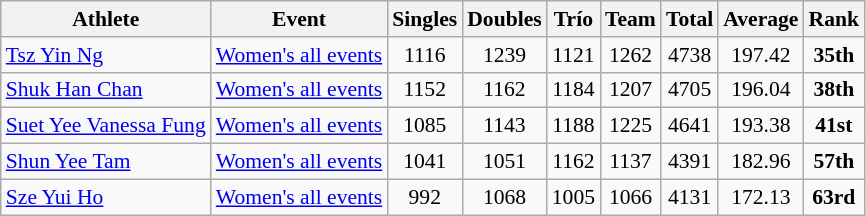<table class="wikitable" border="1" style="font-size:90%">
<tr>
<th>Athlete</th>
<th>Event</th>
<th>Singles</th>
<th>Doubles</th>
<th>Trío</th>
<th>Team</th>
<th>Total</th>
<th>Average</th>
<th>Rank</th>
</tr>
<tr>
<td><a href='#'>Tsz Yin Ng</a></td>
<td><a href='#'>Women's all events</a></td>
<td align=center>1116</td>
<td align=center>1239</td>
<td align=center>1121</td>
<td align=center>1262</td>
<td align=center>4738</td>
<td align=center>197.42</td>
<td align=center><strong>35th</strong></td>
</tr>
<tr>
<td><a href='#'>Shuk Han Chan</a></td>
<td><a href='#'>Women's all events</a></td>
<td align=center>1152</td>
<td align=center>1162</td>
<td align=center>1184</td>
<td align=center>1207</td>
<td align=center>4705</td>
<td align=center>196.04</td>
<td align=center><strong>38th</strong></td>
</tr>
<tr>
<td><a href='#'>Suet Yee Vanessa Fung</a></td>
<td><a href='#'>Women's all events</a></td>
<td align=center>1085</td>
<td align=center>1143</td>
<td align=center>1188</td>
<td align=center>1225</td>
<td align=center>4641</td>
<td align=center>193.38</td>
<td align=center><strong>41st</strong></td>
</tr>
<tr>
<td><a href='#'>Shun Yee Tam</a></td>
<td><a href='#'>Women's all events</a></td>
<td align=center>1041</td>
<td align=center>1051</td>
<td align=center>1162</td>
<td align=center>1137</td>
<td align=center>4391</td>
<td align=center>182.96</td>
<td align=center><strong>57th</strong></td>
</tr>
<tr>
<td><a href='#'>Sze Yui Ho</a></td>
<td><a href='#'>Women's all events</a></td>
<td align=center>992</td>
<td align=center>1068</td>
<td align=center>1005</td>
<td align=center>1066</td>
<td align=center>4131</td>
<td align=center>172.13</td>
<td align=center><strong>63rd</strong></td>
</tr>
</table>
